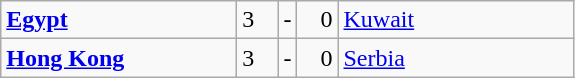<table class="wikitable">
<tr>
<td width=150> <strong><a href='#'>Egypt</a></strong></td>
<td style="width:20px; text-align:left;">3</td>
<td>-</td>
<td style="width:20px; text-align:right;">0</td>
<td width=150> <a href='#'>Kuwait</a></td>
</tr>
<tr>
<td> <strong><a href='#'>Hong Kong</a></strong></td>
<td style="text-align:left;">3</td>
<td>-</td>
<td style="text-align:right;">0</td>
<td> <a href='#'>Serbia</a></td>
</tr>
</table>
